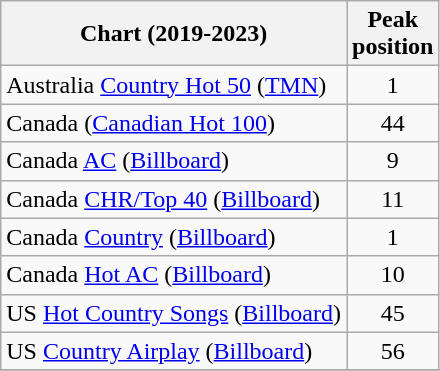<table class="wikitable sortable">
<tr>
<th>Chart (2019-2023)</th>
<th>Peak<br>position</th>
</tr>
<tr>
<td>Australia <a href='#'>Country Hot 50</a> (<a href='#'>TMN</a>)</td>
<td align="center">1</td>
</tr>
<tr>
<td>Canada (<a href='#'>Canadian Hot 100</a>)</td>
<td align="center">44</td>
</tr>
<tr>
<td>Canada <a href='#'>AC</a> (<a href='#'>Billboard</a>)</td>
<td align="center">9</td>
</tr>
<tr>
<td>Canada <a href='#'>CHR/Top 40</a> (<a href='#'>Billboard</a>)</td>
<td align="center">11</td>
</tr>
<tr>
<td>Canada <a href='#'>Country</a> (<a href='#'>Billboard</a>)</td>
<td align="center">1</td>
</tr>
<tr>
<td>Canada <a href='#'>Hot AC</a> (<a href='#'>Billboard</a>)</td>
<td align="center">10</td>
</tr>
<tr>
<td>US <a href='#'>Hot Country Songs</a> (<a href='#'>Billboard</a>)</td>
<td align="center">45</td>
</tr>
<tr>
<td>US <a href='#'>Country Airplay</a> (<a href='#'>Billboard</a>)</td>
<td align="center">56</td>
</tr>
<tr>
</tr>
</table>
